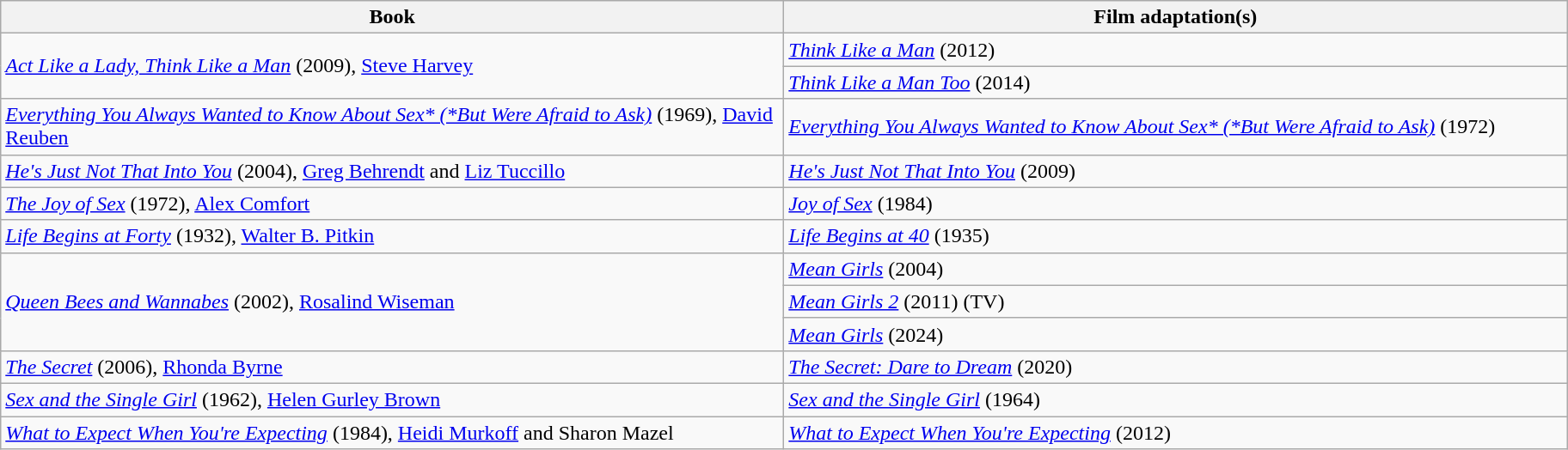<table class="wikitable">
<tr>
<th style="width:600px;">Book</th>
<th style="width:600px;">Film adaptation(s)</th>
</tr>
<tr>
<td rowspan="2"><em><a href='#'>Act Like a Lady, Think Like a Man</a></em> (2009), <a href='#'>Steve Harvey</a></td>
<td><em><a href='#'>Think Like a Man</a></em> (2012)</td>
</tr>
<tr>
<td><em><a href='#'>Think Like a Man Too</a></em> (2014)</td>
</tr>
<tr>
<td><em><a href='#'>Everything You Always Wanted to Know About Sex* (*But Were Afraid to Ask)</a></em> (1969), <a href='#'>David Reuben</a></td>
<td><em><a href='#'>Everything You Always Wanted to Know About Sex* (*But Were Afraid to Ask)</a></em> (1972)</td>
</tr>
<tr>
<td><em><a href='#'>He's Just Not That Into You</a></em> (2004), <a href='#'>Greg Behrendt</a> and <a href='#'>Liz Tuccillo</a></td>
<td><em><a href='#'>He's Just Not That Into You</a></em> (2009)</td>
</tr>
<tr>
<td><em><a href='#'>The Joy of Sex</a></em> (1972), <a href='#'>Alex Comfort</a></td>
<td><em><a href='#'>Joy of Sex</a></em> (1984)</td>
</tr>
<tr>
<td><em><a href='#'>Life Begins at Forty</a></em> (1932), <a href='#'>Walter B. Pitkin</a></td>
<td><em><a href='#'>Life Begins at 40</a></em> (1935)</td>
</tr>
<tr>
<td rowspan="3"><em><a href='#'>Queen Bees and Wannabes</a></em> (2002), <a href='#'>Rosalind Wiseman</a></td>
<td><em><a href='#'>Mean Girls</a></em> (2004)</td>
</tr>
<tr>
<td><em><a href='#'>Mean Girls 2</a></em> (2011) (TV)</td>
</tr>
<tr>
<td><em><a href='#'>Mean Girls</a></em> (2024)</td>
</tr>
<tr>
<td><em><a href='#'>The Secret</a></em> (2006), <a href='#'>Rhonda Byrne</a></td>
<td><em><a href='#'>The Secret: Dare to Dream</a></em> (2020)</td>
</tr>
<tr>
<td><em><a href='#'>Sex and the Single Girl</a></em> (1962), <a href='#'>Helen Gurley Brown</a></td>
<td><em><a href='#'>Sex and the Single Girl</a></em> (1964)</td>
</tr>
<tr>
<td><em><a href='#'>What to Expect When You're Expecting</a></em> (1984), <a href='#'>Heidi Murkoff</a> and Sharon Mazel</td>
<td><em><a href='#'>What to Expect When You're Expecting</a></em> (2012)</td>
</tr>
</table>
